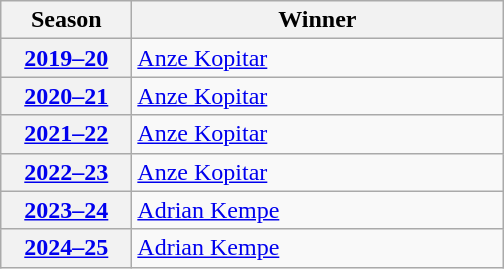<table class="wikitable">
<tr>
<th scope="col" style="width:5em">Season</th>
<th scope="col" style="width:15em">Winner</th>
</tr>
<tr>
<th scope="row"><a href='#'>2019–20</a></th>
<td><a href='#'>Anze Kopitar</a></td>
</tr>
<tr>
<th scope="row"><a href='#'>2020–21</a></th>
<td><a href='#'>Anze Kopitar</a></td>
</tr>
<tr>
<th scope="row"><a href='#'>2021–22</a></th>
<td><a href='#'>Anze Kopitar</a></td>
</tr>
<tr>
<th scope="row"><a href='#'>2022–23</a></th>
<td><a href='#'>Anze Kopitar</a></td>
</tr>
<tr>
<th scope="row"><a href='#'>2023–24</a></th>
<td><a href='#'>Adrian Kempe</a></td>
</tr>
<tr>
<th scope="row"><a href='#'>2024–25</a></th>
<td><a href='#'>Adrian Kempe</a></td>
</tr>
</table>
